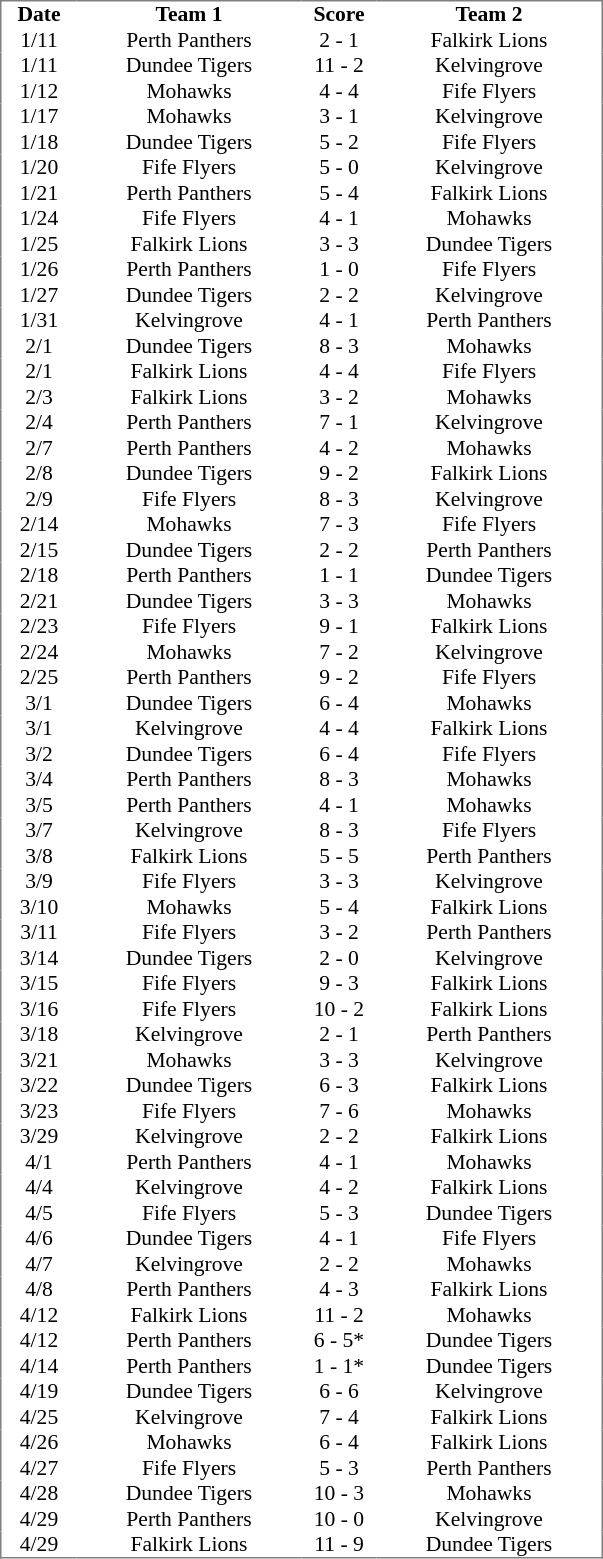<table cellpadding="0" cellspacing="0" border="0" style="font-size: 90%; text-align: center; border: gray solid 1px; border-collapse: collapse;">
<tr>
<th width="50">Date</th>
<th width="150">Team 1</th>
<th width="50">Score</th>
<th width="150">Team 2</th>
</tr>
<tr>
<td>1/11</td>
<td>Perth Panthers</td>
<td>2 - 1</td>
<td>Falkirk Lions</td>
</tr>
<tr>
<td>1/11</td>
<td>Dundee Tigers</td>
<td>11 - 2</td>
<td>Kelvingrove</td>
</tr>
<tr>
<td>1/12</td>
<td>Mohawks</td>
<td>4 - 4</td>
<td>Fife Flyers</td>
</tr>
<tr>
<td>1/17</td>
<td>Mohawks</td>
<td>3 - 1</td>
<td>Kelvingrove</td>
</tr>
<tr>
<td>1/18</td>
<td>Dundee Tigers</td>
<td>5 - 2</td>
<td>Fife Flyers</td>
</tr>
<tr>
<td>1/20</td>
<td>Fife Flyers</td>
<td>5 - 0</td>
<td>Kelvingrove</td>
</tr>
<tr>
<td>1/21</td>
<td>Perth Panthers</td>
<td>5 - 4</td>
<td>Falkirk Lions</td>
</tr>
<tr>
<td>1/24</td>
<td>Fife Flyers</td>
<td>4 - 1</td>
<td>Mohawks</td>
</tr>
<tr>
<td>1/25</td>
<td>Falkirk Lions</td>
<td>3 - 3</td>
<td>Dundee Tigers</td>
</tr>
<tr>
<td>1/26</td>
<td>Perth Panthers</td>
<td>1 - 0</td>
<td>Fife Flyers</td>
</tr>
<tr>
<td>1/27</td>
<td>Dundee Tigers</td>
<td>2 - 2</td>
<td>Kelvingrove</td>
</tr>
<tr>
<td>1/31</td>
<td>Kelvingrove</td>
<td>4 - 1</td>
<td>Perth Panthers</td>
</tr>
<tr>
<td>2/1</td>
<td>Dundee Tigers</td>
<td>8 - 3</td>
<td>Mohawks</td>
</tr>
<tr>
<td>2/1</td>
<td>Falkirk Lions</td>
<td>4 - 4</td>
<td>Fife Flyers</td>
</tr>
<tr>
<td>2/3</td>
<td>Falkirk Lions</td>
<td>3 - 2</td>
<td>Mohawks</td>
</tr>
<tr>
<td>2/4</td>
<td>Perth Panthers</td>
<td>7 - 1</td>
<td>Kelvingrove</td>
</tr>
<tr>
<td>2/7</td>
<td>Perth Panthers</td>
<td>4 - 2</td>
<td>Mohawks</td>
</tr>
<tr>
<td>2/8</td>
<td>Dundee Tigers</td>
<td>9 - 2</td>
<td>Falkirk Lions</td>
</tr>
<tr>
<td>2/9</td>
<td>Fife Flyers</td>
<td>8 - 3</td>
<td>Kelvingrove</td>
</tr>
<tr>
<td>2/14</td>
<td>Mohawks</td>
<td>7 - 3</td>
<td>Fife Flyers</td>
</tr>
<tr>
<td>2/15</td>
<td>Dundee Tigers</td>
<td>2 - 2</td>
<td>Perth Panthers</td>
</tr>
<tr>
<td>2/18</td>
<td>Perth Panthers</td>
<td>1 - 1</td>
<td>Dundee Tigers</td>
</tr>
<tr>
<td>2/21</td>
<td>Dundee Tigers</td>
<td>3 - 3</td>
<td>Mohawks</td>
</tr>
<tr>
<td>2/23</td>
<td>Fife Flyers</td>
<td>9 - 1</td>
<td>Falkirk Lions</td>
</tr>
<tr>
<td>2/24</td>
<td>Mohawks</td>
<td>7 - 2</td>
<td>Kelvingrove</td>
</tr>
<tr>
<td>2/25</td>
<td>Perth Panthers</td>
<td>9 - 2</td>
<td>Fife Flyers</td>
</tr>
<tr>
<td>3/1</td>
<td>Dundee Tigers</td>
<td>6 - 4</td>
<td>Mohawks</td>
</tr>
<tr>
<td>3/1</td>
<td>Kelvingrove</td>
<td>4 - 4</td>
<td>Falkirk Lions</td>
</tr>
<tr>
<td>3/2</td>
<td>Dundee Tigers</td>
<td>6 - 4</td>
<td>Fife Flyers</td>
</tr>
<tr>
<td>3/4</td>
<td>Perth Panthers</td>
<td>8 - 3</td>
<td>Mohawks</td>
</tr>
<tr>
<td>3/5</td>
<td>Perth Panthers</td>
<td>4 - 1</td>
<td>Mohawks</td>
</tr>
<tr>
<td>3/7</td>
<td>Kelvingrove</td>
<td>8 - 3</td>
<td>Fife Flyers</td>
</tr>
<tr>
<td>3/8</td>
<td>Falkirk Lions</td>
<td>5 - 5</td>
<td>Perth Panthers</td>
</tr>
<tr>
<td>3/9</td>
<td>Fife Flyers</td>
<td>3 - 3</td>
<td>Kelvingrove</td>
</tr>
<tr>
<td>3/10</td>
<td>Mohawks</td>
<td>5 - 4</td>
<td>Falkirk Lions</td>
</tr>
<tr>
<td>3/11</td>
<td>Fife Flyers</td>
<td>3 - 2</td>
<td>Perth Panthers</td>
</tr>
<tr>
<td>3/14</td>
<td>Dundee Tigers</td>
<td>2 - 0</td>
<td>Kelvingrove</td>
</tr>
<tr>
<td>3/15</td>
<td>Fife Flyers</td>
<td>9 - 3</td>
<td>Falkirk Lions</td>
</tr>
<tr>
<td>3/16</td>
<td>Fife Flyers</td>
<td>10 - 2</td>
<td>Falkirk Lions</td>
</tr>
<tr>
<td>3/18</td>
<td>Kelvingrove</td>
<td>2 - 1</td>
<td>Perth Panthers</td>
</tr>
<tr>
<td>3/21</td>
<td>Mohawks</td>
<td>3 - 3</td>
<td>Kelvingrove</td>
</tr>
<tr>
<td>3/22</td>
<td>Dundee Tigers</td>
<td>6 - 3</td>
<td>Falkirk Lions</td>
</tr>
<tr>
<td>3/23</td>
<td>Fife Flyers</td>
<td>7 - 6</td>
<td>Mohawks</td>
</tr>
<tr>
<td>3/29</td>
<td>Kelvingrove</td>
<td>2 - 2</td>
<td>Falkirk Lions</td>
</tr>
<tr>
<td>4/1</td>
<td>Perth Panthers</td>
<td>4 - 1</td>
<td>Mohawks</td>
</tr>
<tr>
<td>4/4</td>
<td>Kelvingrove</td>
<td>4 - 2</td>
<td>Falkirk Lions</td>
</tr>
<tr>
<td>4/5</td>
<td>Fife Flyers</td>
<td>5 - 3</td>
<td>Dundee Tigers</td>
</tr>
<tr>
<td>4/6</td>
<td>Dundee Tigers</td>
<td>4 - 1</td>
<td>Fife Flyers</td>
</tr>
<tr>
<td>4/7</td>
<td>Kelvingrove</td>
<td>2 - 2</td>
<td>Mohawks</td>
</tr>
<tr>
<td>4/8</td>
<td>Perth Panthers</td>
<td>4 - 3</td>
<td>Falkirk Lions</td>
</tr>
<tr>
<td>4/12</td>
<td>Falkirk Lions</td>
<td>11 - 2</td>
<td>Mohawks</td>
</tr>
<tr>
<td>4/12</td>
<td>Perth Panthers</td>
<td>6 - 5*</td>
<td>Dundee Tigers</td>
</tr>
<tr>
<td>4/14</td>
<td>Perth Panthers</td>
<td>1 - 1*</td>
<td>Dundee Tigers</td>
</tr>
<tr>
<td>4/19</td>
<td>Dundee Tigers</td>
<td>6 - 6</td>
<td>Kelvingrove</td>
</tr>
<tr>
<td>4/25</td>
<td>Kelvingrove</td>
<td>7 - 4</td>
<td>Falkirk Lions</td>
</tr>
<tr>
<td>4/26</td>
<td>Mohawks</td>
<td>6 - 4</td>
<td>Falkirk Lions</td>
</tr>
<tr>
<td>4/27</td>
<td>Fife Flyers</td>
<td>5 - 3</td>
<td>Perth Panthers</td>
</tr>
<tr>
<td>4/28</td>
<td>Dundee Tigers</td>
<td>10 - 3</td>
<td>Mohawks</td>
</tr>
<tr>
<td>4/29</td>
<td>Perth Panthers</td>
<td>10 - 0</td>
<td>Kelvingrove</td>
</tr>
<tr>
<td>4/29</td>
<td>Falkirk Lions</td>
<td>11 - 9</td>
<td>Dundee Tigers</td>
</tr>
</table>
